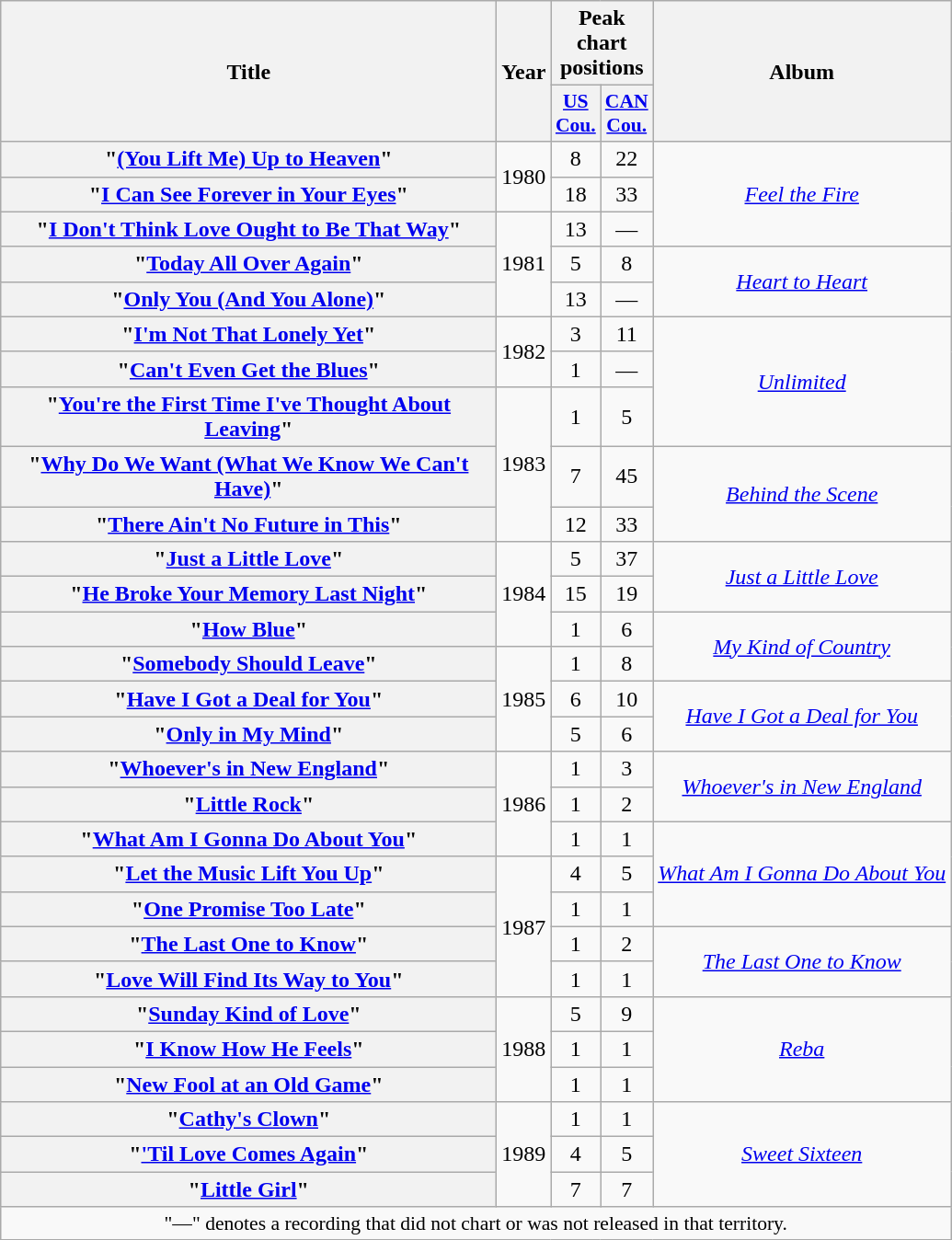<table class="wikitable plainrowheaders" style="text-align:center;" border="1">
<tr>
<th scope="col" rowspan="2" style="width:22em;">Title</th>
<th scope="col" rowspan="2">Year</th>
<th scope="col" colspan="2">Peak chart<br>positions</th>
<th scope="col" rowspan="2">Album</th>
</tr>
<tr>
<th scope="col" style="width:2em;font-size:90%;"><a href='#'>US<br>Cou.</a><br></th>
<th scope="col" style="width:2em;font-size:90%;"><a href='#'>CAN<br>Cou.</a><br></th>
</tr>
<tr>
<th scope="row">"<a href='#'>(You Lift Me) Up to Heaven</a>"</th>
<td rowspan="2">1980</td>
<td>8</td>
<td>22</td>
<td rowspan="3"><em><a href='#'>Feel the Fire</a></em></td>
</tr>
<tr>
<th scope="row">"<a href='#'>I Can See Forever in Your Eyes</a>"</th>
<td>18</td>
<td>33</td>
</tr>
<tr>
<th scope="row">"<a href='#'>I Don't Think Love Ought to Be That Way</a>"</th>
<td rowspan="3">1981</td>
<td>13</td>
<td>—</td>
</tr>
<tr>
<th scope="row">"<a href='#'>Today All Over Again</a>"</th>
<td>5</td>
<td>8</td>
<td rowspan="2"><em><a href='#'>Heart to Heart</a></em></td>
</tr>
<tr>
<th scope="row">"<a href='#'>Only You (And You Alone)</a>"</th>
<td>13</td>
<td>—</td>
</tr>
<tr>
<th scope="row">"<a href='#'>I'm Not That Lonely Yet</a>"</th>
<td rowspan="2">1982</td>
<td>3</td>
<td>11</td>
<td rowspan="3"><em><a href='#'>Unlimited</a></em></td>
</tr>
<tr>
<th scope="row">"<a href='#'>Can't Even Get the Blues</a>"</th>
<td>1</td>
<td>—</td>
</tr>
<tr>
<th scope="row">"<a href='#'>You're the First Time I've Thought About<br>Leaving</a>"</th>
<td rowspan="3">1983</td>
<td>1</td>
<td>5</td>
</tr>
<tr>
<th scope="row">"<a href='#'>Why Do We Want (What We Know We Can't<br>Have)</a>"</th>
<td>7</td>
<td>45</td>
<td rowspan="2"><em><a href='#'>Behind the Scene</a></em></td>
</tr>
<tr>
<th scope="row">"<a href='#'>There Ain't No Future in This</a>"</th>
<td>12</td>
<td>33</td>
</tr>
<tr>
<th scope="row">"<a href='#'>Just a Little Love</a>"</th>
<td rowspan="3">1984</td>
<td>5</td>
<td>37</td>
<td rowspan="2"><em><a href='#'>Just a Little Love</a></em></td>
</tr>
<tr>
<th scope="row">"<a href='#'>He Broke Your Memory Last Night</a>"</th>
<td>15</td>
<td>19</td>
</tr>
<tr>
<th scope="row">"<a href='#'>How Blue</a>"</th>
<td>1</td>
<td>6</td>
<td rowspan="2"><em><a href='#'>My Kind of Country</a></em></td>
</tr>
<tr>
<th scope="row">"<a href='#'>Somebody Should Leave</a>"</th>
<td rowspan="3">1985</td>
<td>1</td>
<td>8</td>
</tr>
<tr>
<th scope="row">"<a href='#'>Have I Got a Deal for You</a>"</th>
<td>6</td>
<td>10</td>
<td rowspan="2"><em><a href='#'>Have I Got a Deal for You</a></em></td>
</tr>
<tr>
<th scope="row">"<a href='#'>Only in My Mind</a>"</th>
<td>5</td>
<td>6</td>
</tr>
<tr>
<th scope="row">"<a href='#'>Whoever's in New England</a>"</th>
<td rowspan="3">1986</td>
<td>1</td>
<td>3</td>
<td rowspan="2"><em><a href='#'>Whoever's in New England</a></em></td>
</tr>
<tr>
<th scope="row">"<a href='#'>Little Rock</a>"</th>
<td>1</td>
<td>2</td>
</tr>
<tr>
<th scope="row">"<a href='#'>What Am I Gonna Do About You</a>"</th>
<td>1</td>
<td>1</td>
<td rowspan="3"><em><a href='#'>What Am I Gonna Do About You</a></em></td>
</tr>
<tr>
<th scope="row">"<a href='#'>Let the Music Lift You Up</a>"</th>
<td rowspan="4">1987</td>
<td>4</td>
<td>5</td>
</tr>
<tr>
<th scope="row">"<a href='#'>One Promise Too Late</a>"</th>
<td>1</td>
<td>1</td>
</tr>
<tr>
<th scope="row">"<a href='#'>The Last One to Know</a>"</th>
<td>1</td>
<td>2</td>
<td rowspan="2"><em><a href='#'>The Last One to Know</a></em></td>
</tr>
<tr>
<th scope="row">"<a href='#'>Love Will Find Its Way to You</a>"</th>
<td>1</td>
<td>1</td>
</tr>
<tr>
<th scope="row">"<a href='#'>Sunday Kind of Love</a>"</th>
<td rowspan="3">1988</td>
<td>5</td>
<td>9</td>
<td rowspan="3"><em><a href='#'>Reba</a></em></td>
</tr>
<tr>
<th scope="row">"<a href='#'>I Know How He Feels</a>"</th>
<td>1</td>
<td>1</td>
</tr>
<tr>
<th scope="row">"<a href='#'>New Fool at an Old Game</a>"</th>
<td>1</td>
<td>1</td>
</tr>
<tr>
<th scope="row">"<a href='#'>Cathy's Clown</a>"</th>
<td rowspan="3">1989</td>
<td>1</td>
<td>1</td>
<td rowspan="3"><em><a href='#'>Sweet Sixteen</a></em></td>
</tr>
<tr>
<th scope="row">"<a href='#'>'Til Love Comes Again</a>"</th>
<td>4</td>
<td>5</td>
</tr>
<tr>
<th scope="row">"<a href='#'>Little Girl</a>"</th>
<td>7</td>
<td>7</td>
</tr>
<tr>
<td colspan="5" style="font-size:90%">"—" denotes a recording that did not chart or was not released in that territory.</td>
</tr>
</table>
